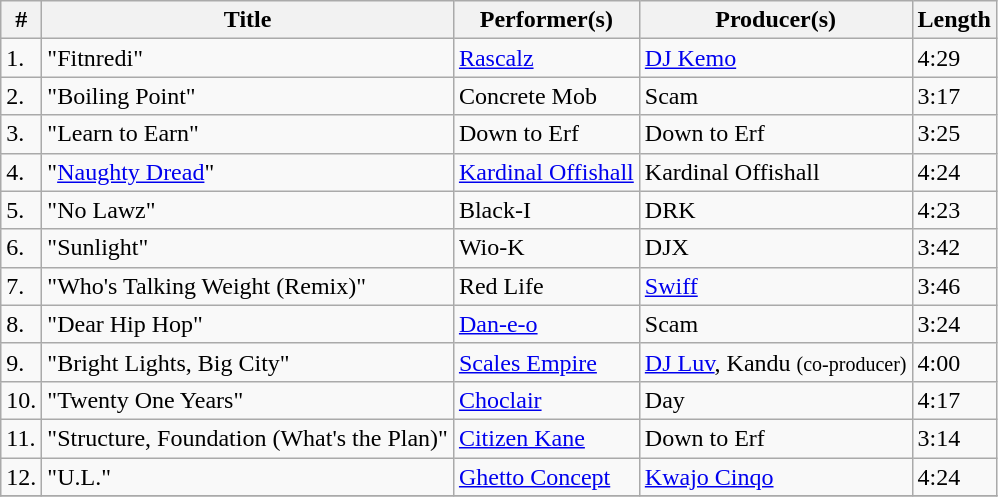<table class="wikitable">
<tr>
<th>#</th>
<th>Title</th>
<th>Performer(s)</th>
<th>Producer(s)</th>
<th>Length</th>
</tr>
<tr>
<td>1.</td>
<td>"Fitnredi"</td>
<td><a href='#'>Rascalz</a></td>
<td><a href='#'>DJ Kemo</a></td>
<td>4:29</td>
</tr>
<tr>
<td>2.</td>
<td>"Boiling Point"</td>
<td>Concrete Mob</td>
<td>Scam</td>
<td>3:17</td>
</tr>
<tr>
<td>3.</td>
<td>"Learn to Earn"</td>
<td>Down to Erf</td>
<td>Down to Erf</td>
<td>3:25</td>
</tr>
<tr>
<td>4.</td>
<td>"<a href='#'>Naughty Dread</a>"</td>
<td><a href='#'>Kardinal Offishall</a></td>
<td>Kardinal Offishall</td>
<td>4:24</td>
</tr>
<tr>
<td>5.</td>
<td>"No Lawz"</td>
<td>Black-I</td>
<td>DRK</td>
<td>4:23</td>
</tr>
<tr>
<td>6.</td>
<td>"Sunlight"</td>
<td>Wio-K</td>
<td>DJX</td>
<td>3:42</td>
</tr>
<tr>
<td>7.</td>
<td>"Who's Talking Weight (Remix)"</td>
<td>Red Life</td>
<td><a href='#'>Swiff</a></td>
<td>3:46</td>
</tr>
<tr>
<td>8.</td>
<td>"Dear Hip Hop"</td>
<td><a href='#'>Dan-e-o</a></td>
<td>Scam</td>
<td>3:24</td>
</tr>
<tr>
<td>9.</td>
<td>"Bright Lights, Big City"</td>
<td><a href='#'>Scales Empire</a></td>
<td><a href='#'>DJ Luv</a>, Kandu <small>(co-producer)</small></td>
<td>4:00</td>
</tr>
<tr>
<td>10.</td>
<td>"Twenty One Years"</td>
<td><a href='#'>Choclair</a></td>
<td>Day</td>
<td>4:17</td>
</tr>
<tr>
<td>11.</td>
<td>"Structure, Foundation (What's the Plan)"</td>
<td><a href='#'>Citizen Kane</a></td>
<td>Down to Erf</td>
<td>3:14</td>
</tr>
<tr>
<td>12.</td>
<td>"U.L."</td>
<td><a href='#'>Ghetto Concept</a></td>
<td><a href='#'>Kwajo Cinqo</a></td>
<td>4:24</td>
</tr>
<tr>
</tr>
</table>
